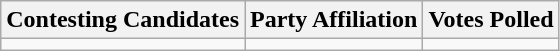<table class="wikitable sortable">
<tr>
<th>Contesting Candidates</th>
<th>Party Affiliation</th>
<th>Votes Polled</th>
</tr>
<tr>
<td></td>
<td></td>
<td></td>
</tr>
</table>
